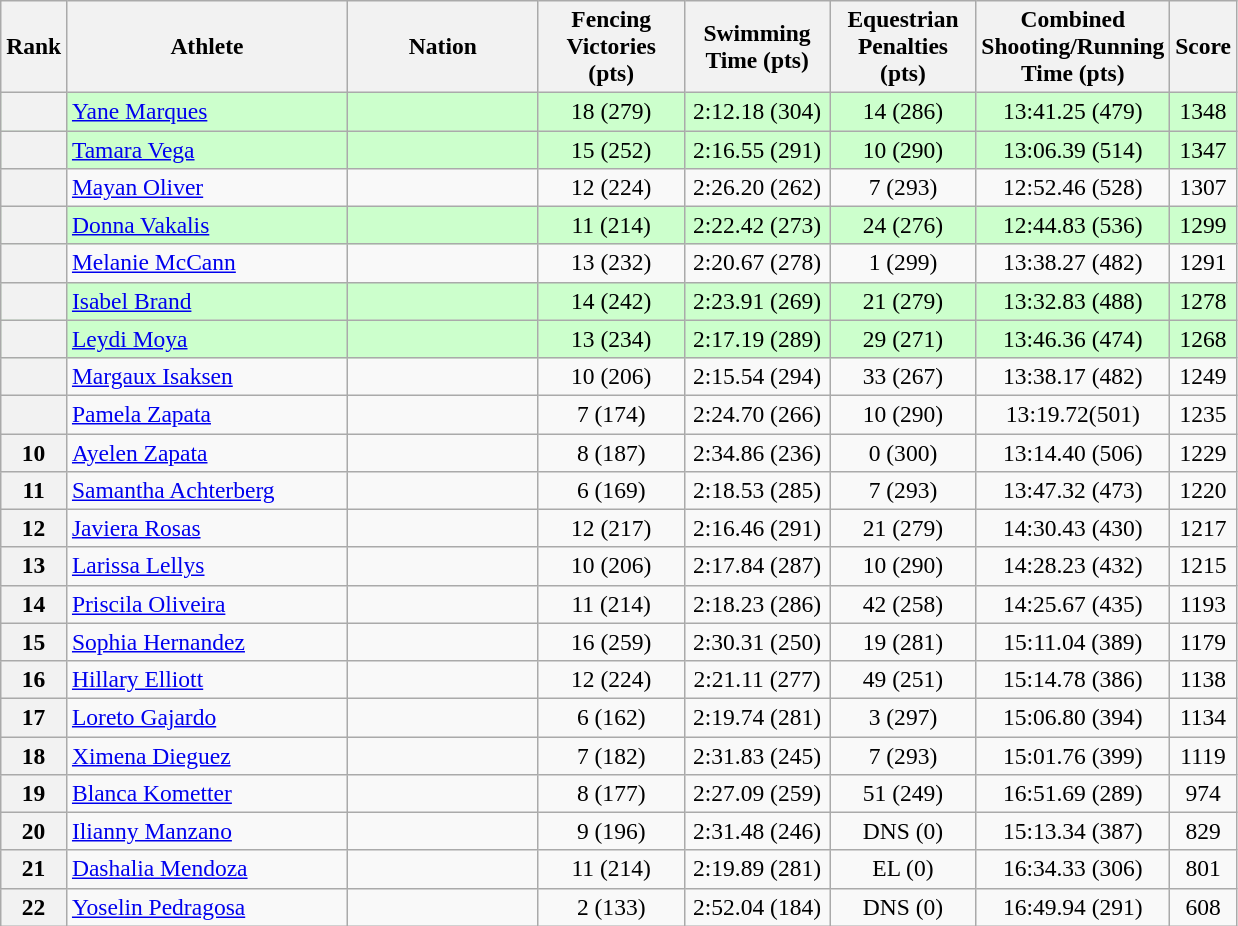<table class="wikitable sortable" style="text-align:center; font-size:98%;">
<tr>
<th width=30>Rank</th>
<th width=180>Athlete</th>
<th width=120>Nation</th>
<th width=90>Fencing <br>Victories (pts)</th>
<th width=90>Swimming <br>Time (pts)</th>
<th width=90>Equestrian <br>Penalties (pts)</th>
<th width=90>Combined Shooting/Running <br>Time (pts)</th>
<th>Score</th>
</tr>
<tr width=10px bgcolor="#ccffcc">
<th></th>
<td align=left><a href='#'>Yane Marques</a></td>
<td align=left></td>
<td>18 (279)</td>
<td>2:12.18 (304)</td>
<td>14 (286)</td>
<td>13:41.25 (479)</td>
<td>1348</td>
</tr>
<tr width=10px bgcolor="#ccffcc">
<th></th>
<td align=left><a href='#'>Tamara Vega</a></td>
<td align=left></td>
<td>15 (252)</td>
<td>2:16.55 (291)</td>
<td>10 (290)</td>
<td>13:06.39 (514)</td>
<td>1347</td>
</tr>
<tr>
<th></th>
<td align=left><a href='#'>Mayan Oliver</a></td>
<td align=left></td>
<td>12 (224)</td>
<td>2:26.20 (262)</td>
<td>7 (293)</td>
<td>12:52.46 (528)</td>
<td>1307</td>
</tr>
<tr width=10px bgcolor="#ccffcc">
<th></th>
<td align=left><a href='#'>Donna Vakalis</a></td>
<td align=left></td>
<td>11 (214)</td>
<td>2:22.42 (273)</td>
<td>24 (276)</td>
<td>12:44.83 (536)</td>
<td>1299</td>
</tr>
<tr>
<th></th>
<td align=left><a href='#'>Melanie McCann</a></td>
<td align=left></td>
<td>13 (232)</td>
<td>2:20.67 (278)</td>
<td>1 (299)</td>
<td>13:38.27 (482)</td>
<td>1291</td>
</tr>
<tr width=10px bgcolor="#ccffcc">
<th></th>
<td align=left><a href='#'>Isabel Brand</a></td>
<td align=left></td>
<td>14 (242)</td>
<td>2:23.91 (269)</td>
<td>21 (279)</td>
<td>13:32.83 (488)</td>
<td>1278</td>
</tr>
<tr width=10px bgcolor="#ccffcc">
<th></th>
<td align=left><a href='#'>Leydi Moya</a></td>
<td align=left></td>
<td>13 (234)</td>
<td>2:17.19 (289)</td>
<td>29 (271)</td>
<td>13:46.36 (474)</td>
<td>1268</td>
</tr>
<tr>
<th></th>
<td align=left><a href='#'>Margaux Isaksen</a></td>
<td align=left></td>
<td>10 (206)</td>
<td>2:15.54  (294)</td>
<td>33 (267)</td>
<td>13:38.17 (482)</td>
<td>1249</td>
</tr>
<tr>
<th></th>
<td align=left><a href='#'>Pamela Zapata</a></td>
<td align=left></td>
<td>7 (174)</td>
<td>2:24.70 (266)</td>
<td>10 (290)</td>
<td>13:19.72(501)</td>
<td>1235</td>
</tr>
<tr>
<th>10</th>
<td align=left><a href='#'>Ayelen Zapata</a></td>
<td align=left></td>
<td>8 (187)</td>
<td>2:34.86 (236)</td>
<td>0 (300)</td>
<td>13:14.40 (506)</td>
<td>1229</td>
</tr>
<tr>
<th>11</th>
<td align=left><a href='#'>Samantha Achterberg</a></td>
<td align=left></td>
<td>6 (169)</td>
<td>2:18.53 (285)</td>
<td>7 (293)</td>
<td>13:47.32 (473)</td>
<td>1220</td>
</tr>
<tr>
<th>12</th>
<td align=left><a href='#'>Javiera Rosas</a></td>
<td align=left></td>
<td>12 (217)</td>
<td>2:16.46 (291)</td>
<td>21 (279)</td>
<td>14:30.43 (430)</td>
<td>1217</td>
</tr>
<tr>
<th>13</th>
<td align=left><a href='#'>Larissa Lellys</a></td>
<td align=left></td>
<td>10 (206)</td>
<td>2:17.84 (287)</td>
<td>10 (290)</td>
<td>14:28.23 (432)</td>
<td>1215</td>
</tr>
<tr>
<th>14</th>
<td align=left><a href='#'>Priscila Oliveira</a></td>
<td align=left></td>
<td>11 (214)</td>
<td>2:18.23 (286)</td>
<td>42 (258)</td>
<td>14:25.67 (435)</td>
<td>1193</td>
</tr>
<tr>
<th>15</th>
<td align=left><a href='#'>Sophia Hernandez</a></td>
<td align=left></td>
<td>16 (259)</td>
<td>2:30.31 (250)</td>
<td>19 (281)</td>
<td>15:11.04 (389)</td>
<td>1179</td>
</tr>
<tr>
<th>16</th>
<td align=left><a href='#'>Hillary Elliott</a></td>
<td align=left></td>
<td>12 (224)</td>
<td>2:21.11 (277)</td>
<td>49 (251)</td>
<td>15:14.78 (386)</td>
<td>1138</td>
</tr>
<tr>
<th>17</th>
<td align=left><a href='#'>Loreto Gajardo</a></td>
<td align=left></td>
<td>6 (162)</td>
<td>2:19.74 (281)</td>
<td>3 (297)</td>
<td>15:06.80 (394)</td>
<td>1134</td>
</tr>
<tr>
<th>18</th>
<td align=left><a href='#'>Ximena Dieguez</a></td>
<td align=left></td>
<td>7 (182)</td>
<td>2:31.83 (245)</td>
<td>7 (293)</td>
<td>15:01.76 (399)</td>
<td>1119</td>
</tr>
<tr>
<th>19</th>
<td align=left><a href='#'>Blanca Kometter</a></td>
<td align=left></td>
<td>8 (177)</td>
<td>2:27.09 (259)</td>
<td>51 (249)</td>
<td>16:51.69 (289)</td>
<td>974</td>
</tr>
<tr>
<th>20</th>
<td align=left><a href='#'>Ilianny Manzano</a></td>
<td align=left></td>
<td>9 (196)</td>
<td>2:31.48 (246)</td>
<td>DNS (0)</td>
<td>15:13.34 (387)</td>
<td>829</td>
</tr>
<tr>
<th>21</th>
<td align=left><a href='#'>Dashalia Mendoza</a></td>
<td align=left></td>
<td>11 (214)</td>
<td>2:19.89 (281)</td>
<td>EL (0)</td>
<td>16:34.33 (306)</td>
<td>801</td>
</tr>
<tr>
<th>22</th>
<td align=left><a href='#'>Yoselin Pedragosa</a></td>
<td align=left></td>
<td>2 (133)</td>
<td>2:52.04 (184)</td>
<td>DNS (0)</td>
<td>16:49.94 (291)</td>
<td>608</td>
</tr>
</table>
